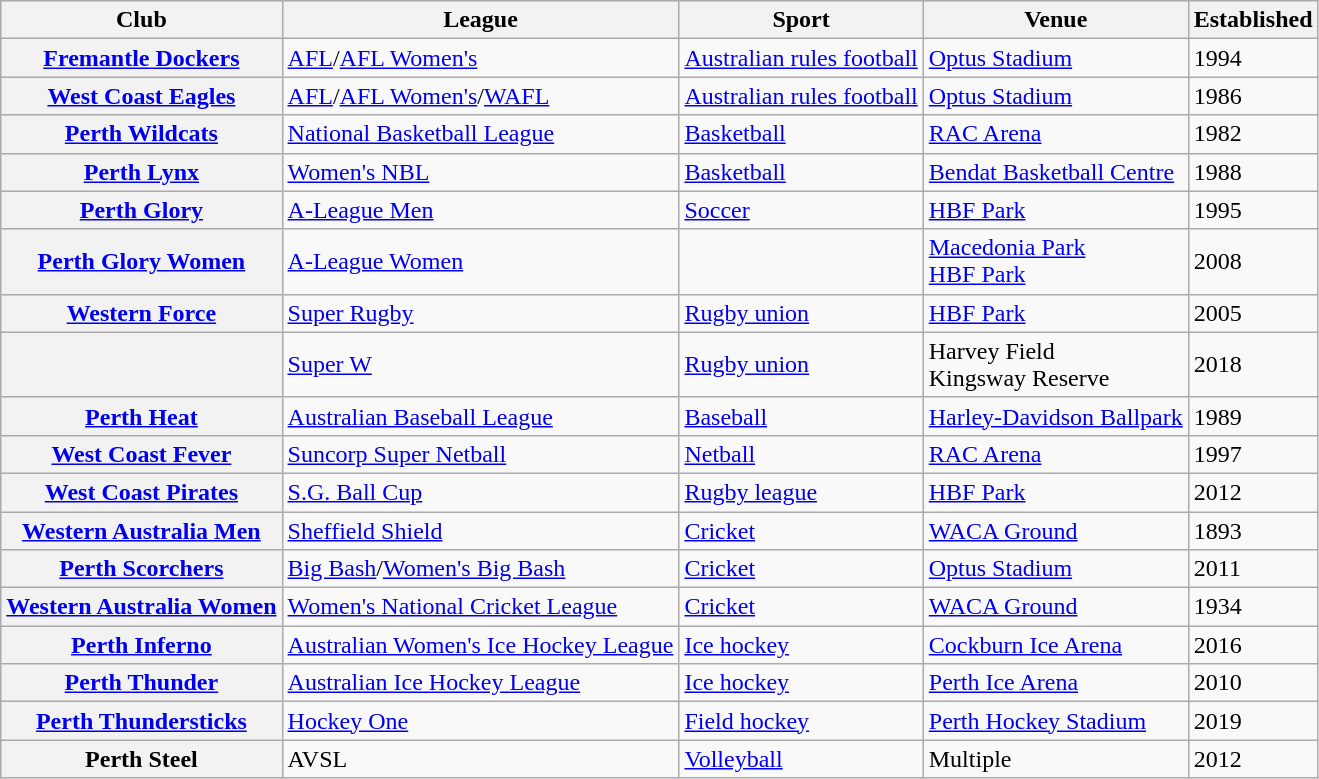<table class="sortable wikitable">
<tr>
<th>Club</th>
<th>League</th>
<th>Sport</th>
<th>Venue</th>
<th>Established</th>
</tr>
<tr>
<th><a href='#'>Fremantle Dockers</a></th>
<td><a href='#'>AFL</a>/<a href='#'>AFL Women's</a></td>
<td><a href='#'>Australian rules football</a></td>
<td><a href='#'>Optus Stadium</a></td>
<td>1994</td>
</tr>
<tr>
<th><a href='#'>West Coast Eagles</a></th>
<td><a href='#'>AFL</a>/<a href='#'>AFL Women's</a>/<a href='#'>WAFL</a></td>
<td><a href='#'>Australian rules football</a></td>
<td><a href='#'>Optus Stadium</a></td>
<td>1986</td>
</tr>
<tr>
<th><a href='#'>Perth Wildcats</a></th>
<td><a href='#'>National Basketball League</a></td>
<td><a href='#'>Basketball</a></td>
<td><a href='#'>RAC Arena</a></td>
<td>1982</td>
</tr>
<tr>
<th><a href='#'>Perth Lynx</a></th>
<td><a href='#'>Women's NBL</a></td>
<td><a href='#'>Basketball</a></td>
<td><a href='#'>Bendat Basketball Centre</a></td>
<td>1988</td>
</tr>
<tr>
<th><a href='#'>Perth Glory</a></th>
<td><a href='#'>A-League Men</a></td>
<td><a href='#'>Soccer</a></td>
<td><a href='#'>HBF Park</a></td>
<td>1995</td>
</tr>
<tr>
<th><a href='#'>Perth Glory Women</a></th>
<td><a href='#'>A-League Women</a></td>
<td></td>
<td><a href='#'>Macedonia Park</a><br><a href='#'>HBF Park</a></td>
<td>2008</td>
</tr>
<tr>
<th><a href='#'>Western Force</a></th>
<td><a href='#'>Super Rugby</a></td>
<td><a href='#'>Rugby union</a></td>
<td><a href='#'>HBF Park</a></td>
<td>2005</td>
</tr>
<tr>
<th></th>
<td><a href='#'>Super W</a></td>
<td><a href='#'>Rugby union</a></td>
<td>Harvey Field<br>Kingsway Reserve</td>
<td>2018</td>
</tr>
<tr>
<th><a href='#'>Perth Heat</a></th>
<td><a href='#'>Australian Baseball League</a></td>
<td><a href='#'>Baseball</a></td>
<td><a href='#'>Harley-Davidson Ballpark</a></td>
<td>1989</td>
</tr>
<tr>
<th><a href='#'>West Coast Fever</a></th>
<td><a href='#'>Suncorp Super Netball</a></td>
<td><a href='#'>Netball</a></td>
<td><a href='#'>RAC Arena</a></td>
<td>1997</td>
</tr>
<tr>
<th><a href='#'>West Coast Pirates</a></th>
<td><a href='#'>S.G. Ball Cup</a></td>
<td><a href='#'>Rugby league</a></td>
<td><a href='#'>HBF Park</a></td>
<td>2012</td>
</tr>
<tr |->
<th><a href='#'>Western Australia Men</a></th>
<td><a href='#'>Sheffield Shield</a></td>
<td><a href='#'>Cricket</a></td>
<td><a href='#'>WACA Ground</a></td>
<td>1893</td>
</tr>
<tr |->
<th><a href='#'>Perth Scorchers</a></th>
<td><a href='#'>Big Bash</a>/<a href='#'>Women's Big Bash</a></td>
<td><a href='#'>Cricket</a></td>
<td><a href='#'>Optus Stadium</a></td>
<td>2011</td>
</tr>
<tr>
<th><a href='#'>Western Australia Women</a></th>
<td><a href='#'>Women's National Cricket League</a></td>
<td><a href='#'>Cricket</a></td>
<td><a href='#'>WACA Ground</a></td>
<td>1934</td>
</tr>
<tr>
<th><a href='#'>Perth Inferno</a></th>
<td><a href='#'>Australian Women's Ice Hockey League</a></td>
<td><a href='#'>Ice hockey</a></td>
<td><a href='#'>Cockburn Ice Arena</a></td>
<td>2016</td>
</tr>
<tr>
<th><a href='#'>Perth Thunder</a></th>
<td><a href='#'>Australian Ice Hockey League</a></td>
<td><a href='#'>Ice hockey</a></td>
<td><a href='#'>Perth Ice Arena</a></td>
<td>2010</td>
</tr>
<tr>
<th><a href='#'>Perth Thundersticks</a></th>
<td><a href='#'>Hockey One</a></td>
<td><a href='#'>Field hockey</a></td>
<td><a href='#'>Perth Hockey Stadium</a></td>
<td>2019</td>
</tr>
<tr>
<th>Perth Steel</th>
<td>AVSL</td>
<td><a href='#'>Volleyball</a></td>
<td>Multiple</td>
<td>2012</td>
</tr>
</table>
